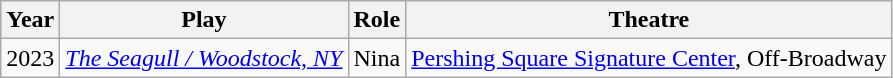<table class="wikitable sortable">
<tr>
<th>Year</th>
<th>Play</th>
<th>Role</th>
<th>Theatre</th>
</tr>
<tr>
<td>2023</td>
<td><em><a href='#'>The Seagull / Woodstock, NY</a></em></td>
<td>Nina</td>
<td><a href='#'>Pershing Square Signature Center</a>, Off-Broadway</td>
</tr>
</table>
